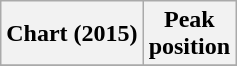<table class="wikitable sortable plainrowheaders">
<tr>
<th>Chart (2015)</th>
<th>Peak<br>position</th>
</tr>
<tr>
</tr>
</table>
